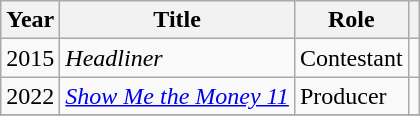<table class="wikitable">
<tr>
<th>Year</th>
<th>Title</th>
<th>Role</th>
<th></th>
</tr>
<tr>
<td>2015</td>
<td><em>Headliner</em></td>
<td>Contestant</td>
<td></td>
</tr>
<tr>
<td>2022</td>
<td><em><a href='#'>Show Me the Money 11</a></em></td>
<td>Producer</td>
<td></td>
</tr>
<tr>
</tr>
</table>
